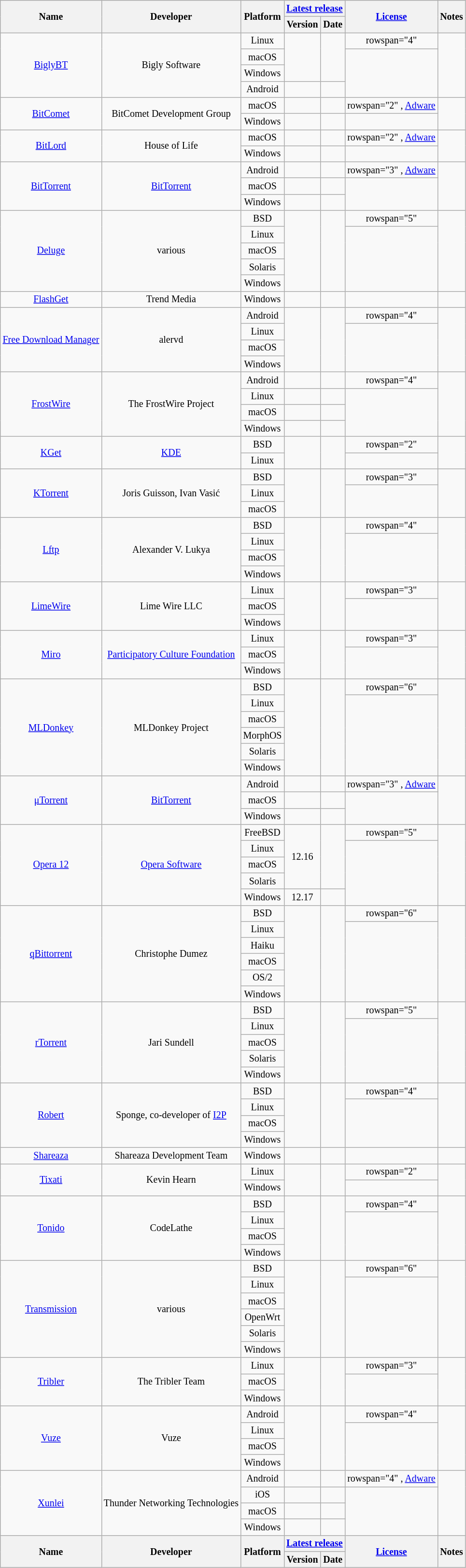<table class="wikitable sortable sort-under" style="width: auto; text-align: center; font-size: smaller; table-layout: fixed;">
<tr>
<th rowspan="2">Name</th>
<th rowspan="2">Developer</th>
<th rowspan="2">Platform</th>
<th colspan="2"><a href='#'>Latest release</a></th>
<th rowspan="2"><a href='#'>License</a></th>
<th rowspan="2">Notes</th>
</tr>
<tr>
<th>Version </th>
<th>Date </th>
</tr>
<tr>
<td rowspan="4"><a href='#'>BiglyBT</a></td>
<td rowspan="4">Bigly Software</td>
<td>Linux</td>
<td rowspan="3"></td>
<td rowspan="3"></td>
<td>rowspan="4" </td>
<td rowspan="4"></td>
</tr>
<tr>
<td>macOS</td>
</tr>
<tr>
<td>Windows</td>
</tr>
<tr>
<td>Android</td>
<td></td>
<td></td>
</tr>
<tr>
<td rowspan="2"><a href='#'>BitComet</a></td>
<td rowspan="2">BitComet Development Group</td>
<td>macOS</td>
<td></td>
<td></td>
<td>rowspan="2" , <a href='#'>Adware</a></td>
<td rowspan="2"></td>
</tr>
<tr>
<td>Windows</td>
<td></td>
<td></td>
</tr>
<tr>
<td rowspan="2"><a href='#'>BitLord</a></td>
<td rowspan="2">House of Life</td>
<td>macOS</td>
<td></td>
<td></td>
<td>rowspan="2" , <a href='#'>Adware</a></td>
<td rowspan="2"></td>
</tr>
<tr>
<td>Windows</td>
<td></td>
<td></td>
</tr>
<tr>
<td rowspan="3"><a href='#'>BitTorrent</a></td>
<td rowspan="3"><a href='#'>BitTorrent</a></td>
<td>Android</td>
<td></td>
<td></td>
<td>rowspan="3" , <a href='#'>Adware</a></td>
<td rowspan="3"></td>
</tr>
<tr>
<td>macOS</td>
<td></td>
<td></td>
</tr>
<tr>
<td>Windows</td>
<td></td>
<td></td>
</tr>
<tr>
<td rowspan="5"><a href='#'>Deluge</a></td>
<td rowspan="5">various</td>
<td>BSD</td>
<td rowspan="5"></td>
<td rowspan="5"></td>
<td>rowspan="5" </td>
<td rowspan="5"></td>
</tr>
<tr>
<td>Linux</td>
</tr>
<tr>
<td>macOS</td>
</tr>
<tr>
<td>Solaris</td>
</tr>
<tr>
<td>Windows</td>
</tr>
<tr>
<td><a href='#'>FlashGet</a></td>
<td>Trend Media</td>
<td>Windows</td>
<td></td>
<td></td>
<td></td>
<td></td>
</tr>
<tr>
<td rowspan="4"><a href='#'>Free Download Manager</a></td>
<td rowspan="4">alervd</td>
<td>Android</td>
<td rowspan="4"></td>
<td rowspan="4"></td>
<td>rowspan="4" </td>
<td rowspan="4"></td>
</tr>
<tr>
<td>Linux</td>
</tr>
<tr>
<td>macOS</td>
</tr>
<tr>
<td>Windows</td>
</tr>
<tr>
<td rowspan="4"><a href='#'>FrostWire</a></td>
<td rowspan="4">The FrostWire Project</td>
<td>Android</td>
<td></td>
<td></td>
<td>rowspan="4" </td>
<td rowspan="4"></td>
</tr>
<tr>
<td>Linux</td>
<td></td>
<td></td>
</tr>
<tr>
<td>macOS</td>
<td></td>
<td></td>
</tr>
<tr>
<td>Windows</td>
<td></td>
<td></td>
</tr>
<tr>
<td rowspan="2"><a href='#'>KGet</a></td>
<td rowspan="2"><a href='#'>KDE</a></td>
<td>BSD</td>
<td rowspan="2"></td>
<td rowspan="2"></td>
<td>rowspan="2" </td>
<td rowspan="2"></td>
</tr>
<tr>
<td>Linux</td>
</tr>
<tr>
<td rowspan="3"><a href='#'>KTorrent</a></td>
<td rowspan="3">Joris Guisson, Ivan Vasić</td>
<td>BSD</td>
<td rowspan="3"></td>
<td rowspan="3"></td>
<td>rowspan="3" </td>
<td rowspan="3"></td>
</tr>
<tr>
<td>Linux</td>
</tr>
<tr>
<td>macOS</td>
</tr>
<tr>
<td rowspan="4"><a href='#'>Lftp</a></td>
<td rowspan="4">Alexander V. Lukya</td>
<td>BSD</td>
<td rowspan="4"></td>
<td rowspan="4"></td>
<td>rowspan="4" </td>
<td rowspan="4"></td>
</tr>
<tr>
<td>Linux</td>
</tr>
<tr>
<td>macOS</td>
</tr>
<tr>
<td>Windows</td>
</tr>
<tr>
<td rowspan="3"><a href='#'>LimeWire</a></td>
<td rowspan="3">Lime Wire LLC</td>
<td>Linux</td>
<td rowspan="3"></td>
<td rowspan="3"></td>
<td>rowspan="3" </td>
<td rowspan="3"></td>
</tr>
<tr>
<td>macOS</td>
</tr>
<tr>
<td>Windows</td>
</tr>
<tr>
<td rowspan="3"><a href='#'>Miro</a></td>
<td rowspan="3"><a href='#'>Participatory Culture Foundation</a></td>
<td>Linux</td>
<td rowspan="3"></td>
<td rowspan="3"></td>
<td>rowspan="3" </td>
<td rowspan="3"></td>
</tr>
<tr>
<td>macOS</td>
</tr>
<tr>
<td>Windows</td>
</tr>
<tr>
<td rowspan="6"><a href='#'>MLDonkey</a></td>
<td rowspan="6">MLDonkey Project</td>
<td>BSD</td>
<td rowspan="6"></td>
<td rowspan="6"></td>
<td>rowspan="6" </td>
<td rowspan="6"></td>
</tr>
<tr>
<td>Linux</td>
</tr>
<tr>
<td>macOS</td>
</tr>
<tr>
<td>MorphOS</td>
</tr>
<tr>
<td>Solaris</td>
</tr>
<tr>
<td>Windows</td>
</tr>
<tr>
<td rowspan="3"><a href='#'>μTorrent</a></td>
<td rowspan="3"><a href='#'>BitTorrent</a></td>
<td>Android</td>
<td></td>
<td></td>
<td>rowspan="3" , <a href='#'>Adware</a></td>
<td rowspan="3"></td>
</tr>
<tr>
<td>macOS</td>
<td></td>
<td></td>
</tr>
<tr>
<td>Windows</td>
<td></td>
<td></td>
</tr>
<tr>
<td rowspan="5"><a href='#'>Opera 12</a></td>
<td rowspan="5"><a href='#'>Opera Software</a></td>
<td>FreeBSD</td>
<td rowspan="4">12.16</td>
<td rowspan="4"></td>
<td>rowspan="5" </td>
<td rowspan="5"></td>
</tr>
<tr>
<td>Linux</td>
</tr>
<tr>
<td>macOS</td>
</tr>
<tr>
<td>Solaris</td>
</tr>
<tr>
<td>Windows</td>
<td>12.17</td>
<td></td>
</tr>
<tr>
<td rowspan="6"><a href='#'>qBittorrent</a></td>
<td rowspan="6">Christophe Dumez</td>
<td>BSD</td>
<td rowspan="6"></td>
<td rowspan="6"></td>
<td>rowspan="6" </td>
<td rowspan="6"></td>
</tr>
<tr>
<td>Linux</td>
</tr>
<tr>
<td>Haiku</td>
</tr>
<tr>
<td>macOS</td>
</tr>
<tr>
<td>OS/2</td>
</tr>
<tr>
<td>Windows</td>
</tr>
<tr>
<td rowspan="5"><a href='#'>rTorrent</a></td>
<td rowspan="5">Jari Sundell</td>
<td>BSD</td>
<td rowspan="5"></td>
<td rowspan="5"></td>
<td>rowspan="5" </td>
<td rowspan="5"></td>
</tr>
<tr>
<td>Linux</td>
</tr>
<tr>
<td>macOS</td>
</tr>
<tr>
<td>Solaris</td>
</tr>
<tr>
<td>Windows</td>
</tr>
<tr>
<td rowspan="4"><a href='#'>Robert</a></td>
<td rowspan="4">Sponge, co-developer of <a href='#'>I2P</a></td>
<td>BSD</td>
<td rowspan="4"></td>
<td rowspan="4"></td>
<td>rowspan="4" </td>
<td rowspan="4"></td>
</tr>
<tr>
<td>Linux</td>
</tr>
<tr>
<td>macOS</td>
</tr>
<tr>
<td>Windows</td>
</tr>
<tr>
<td><a href='#'>Shareaza</a></td>
<td>Shareaza Development Team</td>
<td>Windows</td>
<td></td>
<td></td>
<td></td>
<td></td>
</tr>
<tr>
<td rowspan="2"><a href='#'>Tixati</a></td>
<td rowspan="2">Kevin Hearn</td>
<td>Linux</td>
<td rowspan="2"></td>
<td rowspan="2"></td>
<td>rowspan="2" </td>
<td rowspan="2"></td>
</tr>
<tr>
<td>Windows</td>
</tr>
<tr>
<td rowspan="4"><a href='#'>Tonido</a></td>
<td rowspan="4">CodeLathe</td>
<td>BSD</td>
<td rowspan="4"></td>
<td rowspan="4"></td>
<td>rowspan="4" </td>
<td rowspan="4"></td>
</tr>
<tr>
<td>Linux</td>
</tr>
<tr>
<td>macOS</td>
</tr>
<tr>
<td>Windows</td>
</tr>
<tr>
<td rowspan="6"><a href='#'>Transmission</a></td>
<td rowspan="6">various</td>
<td>BSD</td>
<td rowspan="6"></td>
<td rowspan="6"></td>
<td>rowspan="6" </td>
<td rowspan="6"></td>
</tr>
<tr>
<td>Linux</td>
</tr>
<tr>
<td>macOS</td>
</tr>
<tr>
<td>OpenWrt</td>
</tr>
<tr>
<td>Solaris</td>
</tr>
<tr>
<td>Windows</td>
</tr>
<tr>
<td rowspan="3"><a href='#'>Tribler</a></td>
<td rowspan="3">The Tribler Team</td>
<td>Linux</td>
<td rowspan="3"></td>
<td rowspan="3"></td>
<td>rowspan="3" </td>
<td rowspan="3"></td>
</tr>
<tr>
<td>macOS</td>
</tr>
<tr>
<td>Windows</td>
</tr>
<tr>
<td rowspan="4"><a href='#'>Vuze</a></td>
<td rowspan="4">Vuze</td>
<td>Android</td>
<td rowspan="4"></td>
<td rowspan="4"></td>
<td>rowspan="4" </td>
<td rowspan="4"></td>
</tr>
<tr>
<td>Linux</td>
</tr>
<tr>
<td>macOS</td>
</tr>
<tr>
<td>Windows</td>
</tr>
<tr>
<td rowspan="4"><a href='#'>Xunlei</a></td>
<td rowspan="4">Thunder Networking Technologies</td>
<td>Android</td>
<td></td>
<td></td>
<td>rowspan="4" , <a href='#'>Adware</a></td>
<td rowspan="4"></td>
</tr>
<tr>
<td>iOS</td>
<td></td>
<td></td>
</tr>
<tr>
<td>macOS</td>
<td></td>
<td></td>
</tr>
<tr>
<td>Windows</td>
<td></td>
<td></td>
</tr>
<tr class="sortbottom">
<th rowspan="2">Name</th>
<th rowspan="2">Developer</th>
<th rowspan="2">Platform</th>
<th colspan="2"><a href='#'>Latest release</a></th>
<th rowspan="2"><a href='#'>License</a></th>
<th rowspan="2">Notes</th>
</tr>
<tr>
<th>Version </th>
<th>Date </th>
</tr>
</table>
